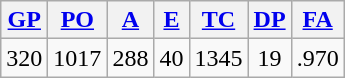<table class="wikitable">
<tr>
<th><a href='#'>GP</a></th>
<th><a href='#'>PO</a></th>
<th><a href='#'>A</a></th>
<th><a href='#'>E</a></th>
<th><a href='#'>TC</a></th>
<th><a href='#'>DP</a></th>
<th><a href='#'>FA</a></th>
</tr>
<tr align=center>
<td>320</td>
<td>1017</td>
<td>288</td>
<td>40</td>
<td>1345</td>
<td>19</td>
<td>.970</td>
</tr>
</table>
